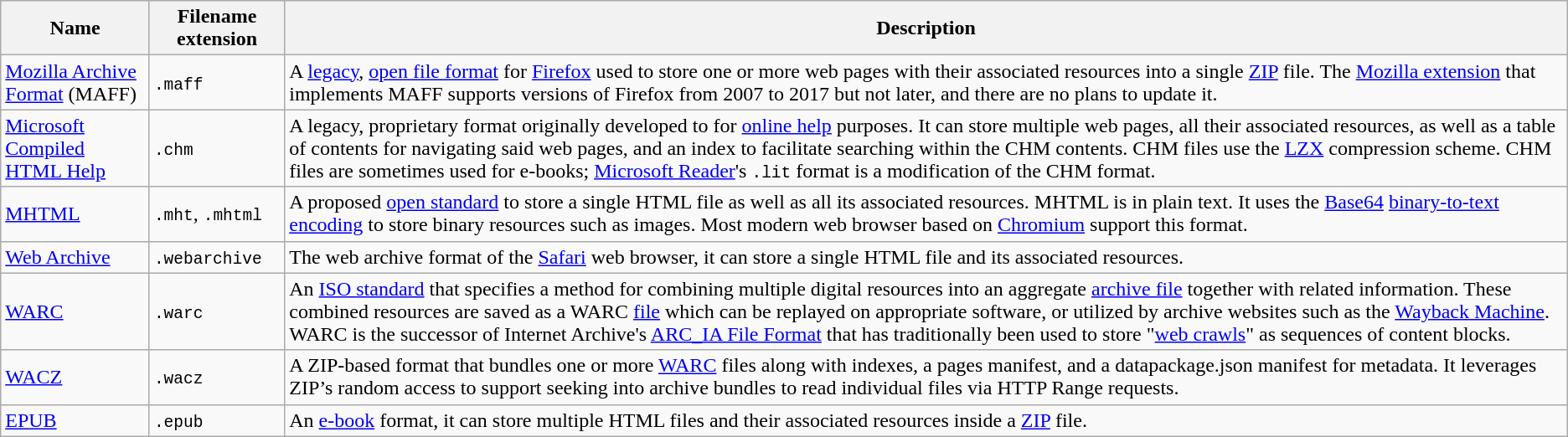<table class="wikitable">
<tr>
<th>Name</th>
<th>Filename extension</th>
<th>Description</th>
</tr>
<tr>
<td><a href='#'>Mozilla Archive Format</a> (MAFF)</td>
<td><code>.maff</code></td>
<td>A <a href='#'>legacy</a>, <a href='#'>open file format</a> for <a href='#'>Firefox</a>  used to store one or more web pages with their associated resources into a single <a href='#'>ZIP</a> file. The <a href='#'>Mozilla extension</a> that implements MAFF supports versions of Firefox from 2007 to 2017 but not later, and there are no plans to update it.</td>
</tr>
<tr>
<td><a href='#'>Microsoft Compiled HTML Help</a></td>
<td><code>.chm</code></td>
<td>A legacy, proprietary format originally developed to for <a href='#'>online help</a> purposes. It can store multiple web pages, all their associated resources, as well as a table of contents for navigating said web pages, and an index to facilitate searching within the CHM contents. CHM files use the <a href='#'>LZX</a> compression scheme. CHM files are sometimes used for e-books; <a href='#'>Microsoft Reader</a>'s <code>.lit</code> format is a modification of the CHM format.</td>
</tr>
<tr>
<td><a href='#'>MHTML</a></td>
<td><code>.mht</code>, <code>.mhtml</code></td>
<td>A proposed <a href='#'>open standard</a> to store a single HTML file as well as all its associated resources. MHTML is in plain text. It uses the <a href='#'>Base64</a> <a href='#'>binary-to-text encoding</a> to store binary resources such as images. Most modern web browser based on <a href='#'>Chromium</a> support this format.</td>
</tr>
<tr>
<td><a href='#'>Web Archive</a></td>
<td><code>.webarchive</code></td>
<td>The web archive format of the <a href='#'>Safari</a> web browser, it can store a single HTML file and its associated resources.</td>
</tr>
<tr>
<td><a href='#'>WARC</a></td>
<td><code>.warc</code></td>
<td>An <a href='#'>ISO standard</a> that specifies a method for combining multiple digital resources into an aggregate <a href='#'>archive file</a> together with related information. These combined resources are saved as a WARC <a href='#'>file</a> which can be replayed on appropriate software, or utilized by archive websites such as the <a href='#'>Wayback Machine</a>. WARC is the successor of Internet Archive's <a href='#'>ARC_IA File Format</a> that has traditionally been used to store "<a href='#'>web crawls</a>" as sequences of content blocks.</td>
</tr>
<tr>
<td><a href='#'>WACZ</a></td>
<td><code>.wacz</code></td>
<td>A ZIP‑based format that bundles one or more <a href='#'>WARC</a> files along with indexes, a pages manifest, and a datapackage.json manifest for metadata. It leverages ZIP’s random access to support seeking into archive bundles to read individual files via HTTP Range requests. </td>
</tr>
<tr>
<td><a href='#'>EPUB</a></td>
<td><code>.epub</code></td>
<td>An <a href='#'>e-book</a> format, it can store multiple HTML files and their associated resources inside a <a href='#'>ZIP</a> file.</td>
</tr>
</table>
